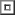<table border="1pt">
<tr>
<td></td>
</tr>
</table>
